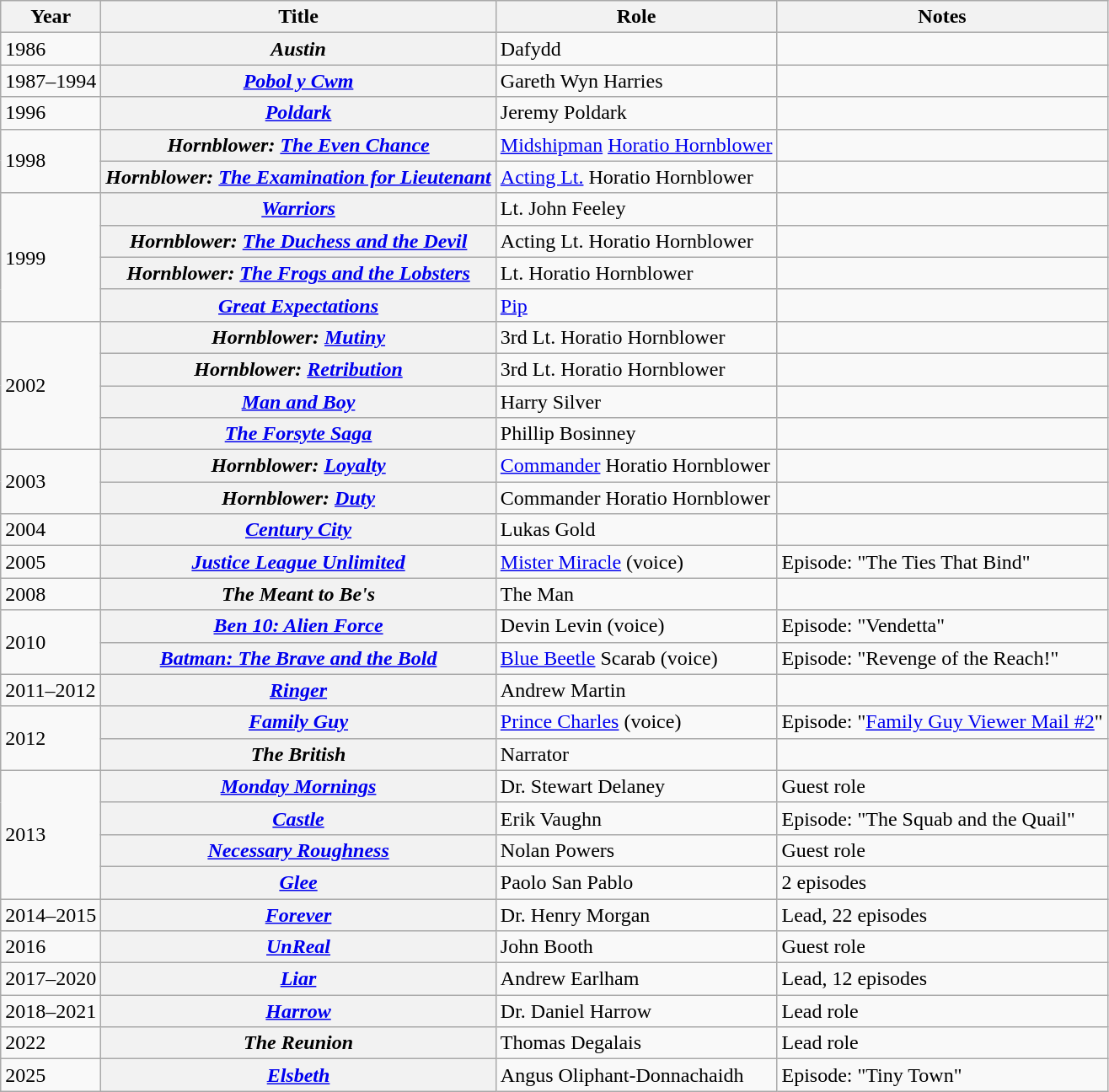<table class="wikitable sortable plainrowheaders">
<tr>
<th scope="col">Year</th>
<th scope="col">Title</th>
<th scope="col">Role</th>
<th scope="col" class="unsortable">Notes</th>
</tr>
<tr>
<td>1986</td>
<th scope="row"><em>Austin</em></th>
<td>Dafydd</td>
<td></td>
</tr>
<tr>
<td>1987–1994</td>
<th scope="row"><em><a href='#'>Pobol y Cwm</a></em></th>
<td>Gareth Wyn Harries</td>
<td></td>
</tr>
<tr>
<td>1996</td>
<th scope="row"><em><a href='#'>Poldark</a></em></th>
<td>Jeremy Poldark</td>
<td></td>
</tr>
<tr>
<td rowspan="2">1998</td>
<th scope="row"><em>Hornblower: <a href='#'>The Even Chance</a></em></th>
<td><a href='#'>Midshipman</a> <a href='#'>Horatio Hornblower</a></td>
<td></td>
</tr>
<tr>
<th scope="row"><em>Hornblower: <a href='#'>The Examination for Lieutenant</a></em></th>
<td><a href='#'>Acting Lt.</a> Horatio Hornblower</td>
<td></td>
</tr>
<tr>
<td rowspan="4">1999</td>
<th scope="row"><em><a href='#'>Warriors</a></em></th>
<td>Lt. John Feeley</td>
<td></td>
</tr>
<tr>
<th scope="row"><em>Hornblower: <a href='#'>The Duchess and the Devil</a></em></th>
<td>Acting Lt. Horatio Hornblower</td>
<td></td>
</tr>
<tr>
<th scope="row"><em>Hornblower: <a href='#'>The Frogs and the Lobsters</a></em></th>
<td>Lt. Horatio Hornblower</td>
<td></td>
</tr>
<tr>
<th scope="row"><em><a href='#'>Great Expectations</a></em></th>
<td><a href='#'>Pip</a></td>
<td></td>
</tr>
<tr>
<td rowspan="4">2002</td>
<th scope="row"><em>Hornblower: <a href='#'>Mutiny</a></em></th>
<td>3rd Lt. Horatio Hornblower</td>
<td></td>
</tr>
<tr>
<th scope="row"><em>Hornblower: <a href='#'>Retribution</a></em></th>
<td>3rd Lt. Horatio Hornblower</td>
<td></td>
</tr>
<tr>
<th scope="row"><em><a href='#'>Man and Boy</a></em></th>
<td>Harry Silver</td>
<td></td>
</tr>
<tr>
<th scope="row"><em><a href='#'>The Forsyte Saga</a></em></th>
<td>Phillip Bosinney</td>
<td></td>
</tr>
<tr>
<td rowspan="2">2003</td>
<th scope="row"><em>Hornblower: <a href='#'>Loyalty</a></em></th>
<td><a href='#'>Commander</a> Horatio Hornblower</td>
<td></td>
</tr>
<tr>
<th scope="row"><em>Hornblower: <a href='#'>Duty</a></em></th>
<td>Commander Horatio Hornblower</td>
<td></td>
</tr>
<tr>
<td>2004</td>
<th scope="row"><em><a href='#'>Century City</a></em></th>
<td>Lukas Gold</td>
<td></td>
</tr>
<tr>
<td>2005</td>
<th scope="row"><em><a href='#'>Justice League Unlimited</a></em></th>
<td><a href='#'>Mister Miracle</a> (voice)</td>
<td>Episode: "The Ties That Bind"</td>
</tr>
<tr>
<td>2008</td>
<th scope="row"><em>The Meant to Be's</em></th>
<td>The Man</td>
<td></td>
</tr>
<tr>
<td rowspan="2">2010</td>
<th scope="row"><em><a href='#'>Ben 10: Alien Force</a></em></th>
<td>Devin Levin (voice)</td>
<td>Episode: "Vendetta"</td>
</tr>
<tr>
<th scope="row"><em><a href='#'>Batman: The Brave and the Bold</a></em></th>
<td><a href='#'>Blue Beetle</a> Scarab (voice)</td>
<td>Episode: "Revenge of the Reach!"</td>
</tr>
<tr>
<td>2011–2012</td>
<th scope="row"><em><a href='#'>Ringer</a></em></th>
<td>Andrew Martin</td>
<td></td>
</tr>
<tr>
<td rowspan="2">2012</td>
<th scope="row"><em><a href='#'>Family Guy</a></em></th>
<td><a href='#'>Prince Charles</a> (voice)</td>
<td>Episode: "<a href='#'>Family Guy Viewer Mail #2</a>"</td>
</tr>
<tr>
<th scope="row"><em>The British</em></th>
<td>Narrator</td>
<td></td>
</tr>
<tr>
<td rowspan="4">2013</td>
<th scope="row"><em><a href='#'>Monday Mornings</a></em></th>
<td>Dr. Stewart Delaney</td>
<td>Guest role</td>
</tr>
<tr>
<th scope="row"><em><a href='#'>Castle</a></em></th>
<td>Erik Vaughn</td>
<td>Episode: "The Squab and the Quail"</td>
</tr>
<tr>
<th scope="row"><em><a href='#'>Necessary Roughness</a></em></th>
<td>Nolan Powers</td>
<td>Guest role</td>
</tr>
<tr>
<th scope="row"><em><a href='#'>Glee</a></em></th>
<td>Paolo San Pablo</td>
<td>2 episodes</td>
</tr>
<tr>
<td>2014–2015</td>
<th scope="row"><em><a href='#'>Forever</a></em></th>
<td>Dr. Henry Morgan</td>
<td>Lead, 22 episodes</td>
</tr>
<tr>
<td>2016</td>
<th scope="row"><em><a href='#'>UnReal</a></em></th>
<td>John Booth</td>
<td>Guest role</td>
</tr>
<tr>
<td>2017–2020</td>
<th scope="row"><em><a href='#'>Liar</a></em></th>
<td>Andrew Earlham</td>
<td>Lead, 12 episodes</td>
</tr>
<tr>
<td>2018–2021</td>
<th scope="row"><em><a href='#'>Harrow</a></em></th>
<td>Dr. Daniel Harrow</td>
<td>Lead role</td>
</tr>
<tr>
<td>2022</td>
<th scope="row"><em>The Reunion</em></th>
<td>Thomas Degalais</td>
<td>Lead role</td>
</tr>
<tr>
<td>2025</td>
<th scope="row"><em><a href='#'>Elsbeth</a></em></th>
<td>Angus Oliphant-Donnachaidh</td>
<td>Episode: "Tiny Town"</td>
</tr>
</table>
